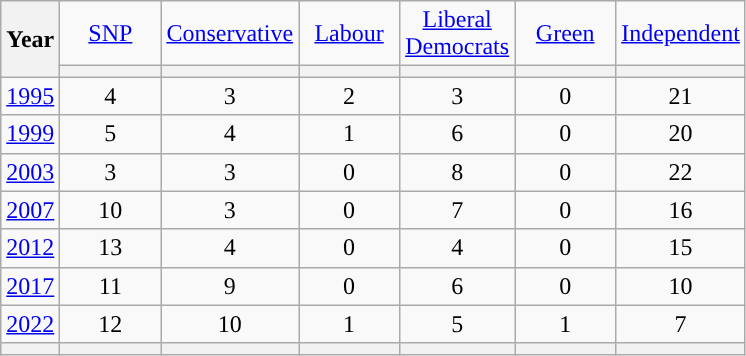<table class=wikitable style=text-align:center>
<tr>
<th rowspan=2>Year</th>
<td width="60"><a href='#'>SNP</a></td>
<td width="60"><a href='#'>Conservative</a></td>
<td width="60"><a href='#'>Labour</a></td>
<td width="60"><a href='#'>Liberal Democrats</a></td>
<td width="60"><a href='#'>Green</a></td>
<td width="60"><a href='#'>Independent</a></td>
</tr>
<tr>
<th style="background-color: "></th>
<th style="background-color: "></th>
<th style="background-color: "></th>
<th style="background-color: "></th>
<th style="background-color: "></th>
<th style="background-color: "></th>
</tr>
<tr>
<td><a href='#'>1995</a></td>
<td>4</td>
<td>3</td>
<td>2</td>
<td>3</td>
<td>0</td>
<td>21</td>
</tr>
<tr>
<td><a href='#'>1999</a></td>
<td>5</td>
<td>4</td>
<td>1</td>
<td>6</td>
<td>0</td>
<td>20</td>
</tr>
<tr>
<td><a href='#'>2003</a></td>
<td>3</td>
<td>3</td>
<td>0</td>
<td>8</td>
<td>0</td>
<td>22</td>
</tr>
<tr>
<td><a href='#'>2007</a></td>
<td>10</td>
<td>3</td>
<td>0</td>
<td>7</td>
<td>0</td>
<td>16</td>
</tr>
<tr>
<td><a href='#'>2012</a></td>
<td>13</td>
<td>4</td>
<td>0</td>
<td>4</td>
<td>0</td>
<td>15</td>
</tr>
<tr>
<td><a href='#'>2017</a></td>
<td>11</td>
<td>9</td>
<td>0</td>
<td>6</td>
<td>0</td>
<td>10</td>
</tr>
<tr>
<td><a href='#'>2022</a></td>
<td>12</td>
<td>10</td>
<td>1</td>
<td>5</td>
<td>1</td>
<td>7</td>
</tr>
<tr>
<th></th>
<th style="background-color: "></th>
<th style="background-color: "></th>
<th style="background-color: "></th>
<th style="background-color: "></th>
<th style="background-color: "></th>
<th style="background-color: "></th>
</tr>
</table>
